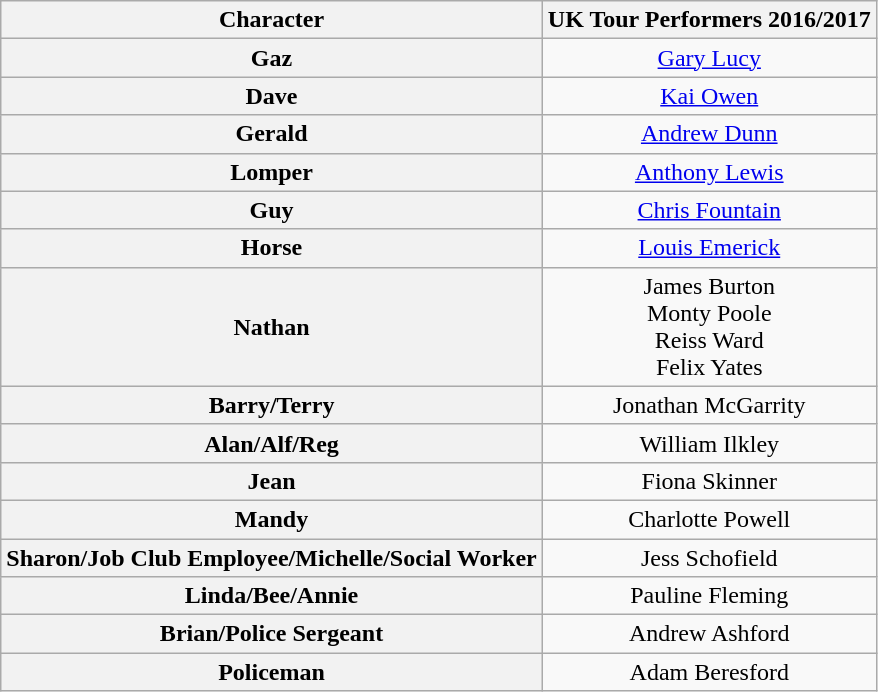<table class="wikitable">
<tr>
<th scope="col">Character</th>
<th scope="col" class="unsortable">UK Tour Performers 2016/2017</th>
</tr>
<tr>
<th scope="row">Gaz</th>
<td align="center" colspan="2"><a href='#'>Gary Lucy</a></td>
</tr>
<tr>
<th scope="row">Dave</th>
<td align="center" colspan="2"><a href='#'>Kai Owen</a></td>
</tr>
<tr>
<th scope="row">Gerald</th>
<td align="center" colspan="2"><a href='#'>Andrew Dunn</a></td>
</tr>
<tr>
<th scope="row">Lomper</th>
<td align="center" colspan="2"><a href='#'>Anthony Lewis</a></td>
</tr>
<tr>
<th scope="row">Guy</th>
<td align="center" colspan="2"><a href='#'>Chris Fountain</a></td>
</tr>
<tr>
<th scope="row">Horse</th>
<td align="center" colspan="2"><a href='#'>Louis Emerick</a></td>
</tr>
<tr>
<th scope="row">Nathan</th>
<td align="center" colspan="1">James Burton<br>Monty Poole<br>Reiss Ward<br>Felix Yates</td>
</tr>
<tr>
<th scope="row">Barry/Terry</th>
<td align="center" colspan="2">Jonathan McGarrity</td>
</tr>
<tr>
<th scope="row">Alan/Alf/Reg</th>
<td align="center" colspan="2">William Ilkley</td>
</tr>
<tr>
<th scope="row">Jean</th>
<td align="center" colspan="2">Fiona Skinner</td>
</tr>
<tr>
<th scope="row">Mandy</th>
<td align="center" colspan="2">Charlotte Powell</td>
</tr>
<tr>
<th scope="row">Sharon/Job Club Employee/Michelle/Social Worker</th>
<td align="center" colspan="2">Jess Schofield</td>
</tr>
<tr>
<th scope="row">Linda/Bee/Annie</th>
<td align="center" colspan="2">Pauline Fleming</td>
</tr>
<tr>
<th scope="row">Brian/Police Sergeant</th>
<td align="center" colspan="2">Andrew Ashford</td>
</tr>
<tr>
<th scope="row">Policeman</th>
<td align="center" colspan="2">Adam Beresford</td>
</tr>
</table>
